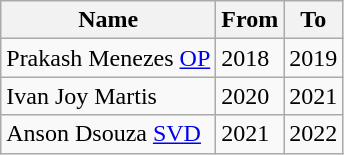<table class="wikitable">
<tr>
<th>Name</th>
<th>From</th>
<th>To</th>
</tr>
<tr>
<td>Prakash Menezes <a href='#'>OP</a></td>
<td>2018</td>
<td>2019</td>
</tr>
<tr>
<td>Ivan Joy Martis</td>
<td>2020</td>
<td>2021</td>
</tr>
<tr>
<td>Anson Dsouza <a href='#'>SVD</a></td>
<td>2021</td>
<td>2022</td>
</tr>
</table>
